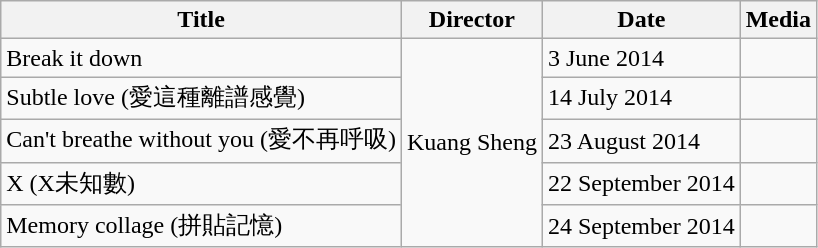<table class="wikitable">
<tr>
<th>Title</th>
<th>Director</th>
<th>Date</th>
<th>Media</th>
</tr>
<tr>
<td>Break it down</td>
<td rowspan="5">Kuang Sheng</td>
<td>3 June 2014</td>
<td><br></td>
</tr>
<tr>
<td>Subtle love (愛這種離譜感覺)</td>
<td>14 July 2014</td>
<td></td>
</tr>
<tr>
<td>Can't breathe without you (愛不再呼吸)</td>
<td>23 August 2014</td>
<td></td>
</tr>
<tr>
<td>X (X未知數)</td>
<td>22 September 2014</td>
<td></td>
</tr>
<tr>
<td>Memory collage (拼貼記憶)</td>
<td>24 September 2014</td>
<td></td>
</tr>
</table>
